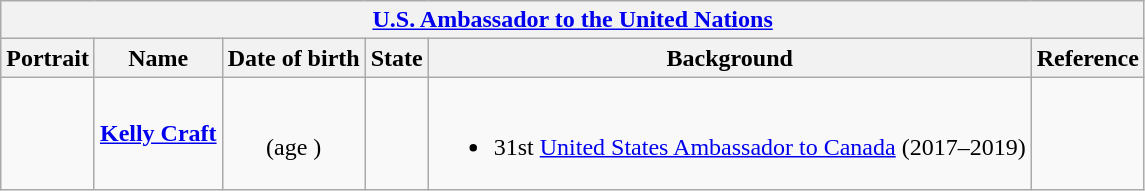<table class="wikitable collapsible" style="text-align:center;">
<tr>
<th colspan="6"><a href='#'>U.S. Ambassador to the United Nations</a></th>
</tr>
<tr>
<th>Portrait</th>
<th>Name</th>
<th>Date of birth</th>
<th>State</th>
<th>Background</th>
<th>Reference</th>
</tr>
<tr>
<td></td>
<td><strong><a href='#'>Kelly Craft</a></strong></td>
<td><br>(age )</td>
<td></td>
<td><br><ul><li>31st <a href='#'>United States Ambassador to Canada</a> (2017–2019)</li></ul></td>
<td></td>
</tr>
</table>
